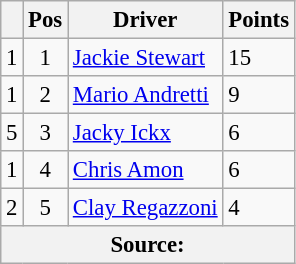<table class="wikitable" style="font-size: 95%;">
<tr>
<th></th>
<th>Pos</th>
<th>Driver</th>
<th>Points</th>
</tr>
<tr>
<td align="left"> 1</td>
<td align="center">1</td>
<td> <a href='#'>Jackie Stewart</a></td>
<td align="left">15</td>
</tr>
<tr>
<td align="left"> 1</td>
<td align="center">2</td>
<td> <a href='#'>Mario Andretti</a></td>
<td align="left">9</td>
</tr>
<tr>
<td align="left"> 5</td>
<td align="center">3</td>
<td> <a href='#'>Jacky Ickx</a></td>
<td align="left">6</td>
</tr>
<tr>
<td align="left"> 1</td>
<td align="center">4</td>
<td> <a href='#'>Chris Amon</a></td>
<td align="left">6</td>
</tr>
<tr>
<td align="left"> 2</td>
<td align="center">5</td>
<td> <a href='#'>Clay Regazzoni</a></td>
<td align="left">4</td>
</tr>
<tr>
<th colspan=4>Source:</th>
</tr>
</table>
